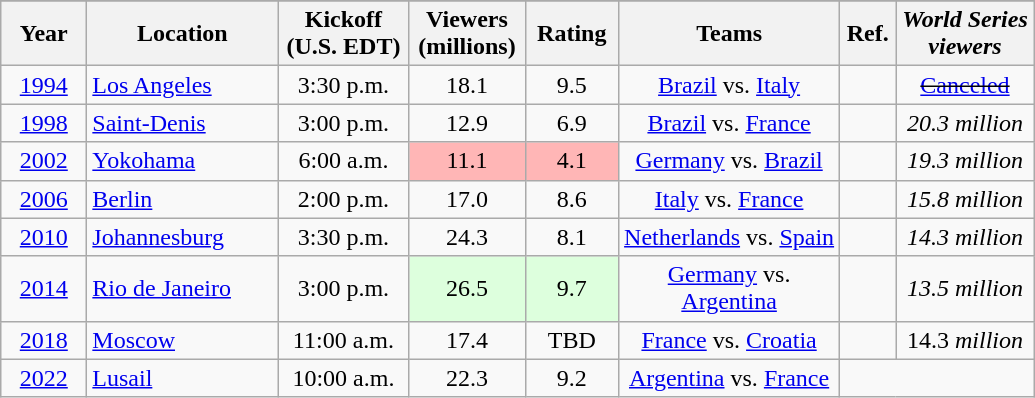<table class="wikitable sortable" style="text-align: center;">
<tr>
</tr>
<tr>
<th width="50">Year</th>
<th width="120">Location</th>
<th width="80">Kickoff <br> (U.S. EDT)</th>
<th width="70">Viewers <br> (millions)</th>
<th width="55">Rating</th>
<th width="140">Teams</th>
<th width="30">Ref.</th>
<th width="85"><em>World Series <br> viewers</em></th>
</tr>
<tr>
<td><a href='#'>1994</a></td>
<td align=left> <a href='#'>Los Angeles</a></td>
<td>3:30 p.m.</td>
<td>18.1</td>
<td>9.5</td>
<td><a href='#'>Brazil</a> vs. <a href='#'>Italy</a></td>
<td></td>
<td><s><a href='#'>Canceled</a></s></td>
</tr>
<tr>
<td><a href='#'>1998</a></td>
<td align=left> <a href='#'>Saint-Denis</a></td>
<td>3:00 p.m.</td>
<td>12.9</td>
<td>6.9</td>
<td><a href='#'>Brazil</a> vs. <a href='#'>France</a></td>
<td></td>
<td><em>20.3 million</em></td>
</tr>
<tr>
<td><a href='#'>2002</a></td>
<td align=left> <a href='#'>Yokohama</a></td>
<td>6:00 a.m.</td>
<td style="background:#ffb6b6;">11.1</td>
<td style="background:#ffb6b6;">4.1</td>
<td><a href='#'>Germany</a> vs. <a href='#'>Brazil</a></td>
<td></td>
<td><em>19.3 million</em></td>
</tr>
<tr>
<td><a href='#'>2006</a></td>
<td align=left> <a href='#'>Berlin</a></td>
<td>2:00 p.m.</td>
<td>17.0</td>
<td>8.6</td>
<td><a href='#'>Italy</a> vs. <a href='#'>France</a></td>
<td></td>
<td><em>15.8 million</em></td>
</tr>
<tr>
<td><a href='#'>2010</a></td>
<td align=left> <a href='#'>Johannesburg</a></td>
<td>3:30 p.m.</td>
<td>24.3</td>
<td>8.1</td>
<td><a href='#'>Netherlands</a> vs. <a href='#'>Spain</a></td>
<td></td>
<td><em>14.3 million</em></td>
</tr>
<tr>
<td><a href='#'>2014</a></td>
<td align=left> <a href='#'>Rio de Janeiro</a></td>
<td>3:00 p.m.</td>
<td style="background:#dfd;">26.5</td>
<td style="background:#dfd;">9.7</td>
<td><a href='#'>Germany</a> vs. <a href='#'>Argentina</a></td>
<td></td>
<td><em>13.5 million</em></td>
</tr>
<tr>
<td><a href='#'>2018</a></td>
<td align=left> <a href='#'>Moscow</a></td>
<td>11:00 a.m.</td>
<td>17.4</td>
<td>TBD</td>
<td><a href='#'>France</a> vs. <a href='#'>Croatia</a></td>
<td></td>
<td>14.3 <em>million</em></td>
</tr>
<tr>
<td><a href='#'>2022</a></td>
<td align=left> <a href='#'>Lusail</a></td>
<td>10:00 a.m.</td>
<td>22.3</td>
<td>9.2</td>
<td><a href='#'>Argentina</a> vs. <a href='#'>France</a></td>
</tr>
</table>
